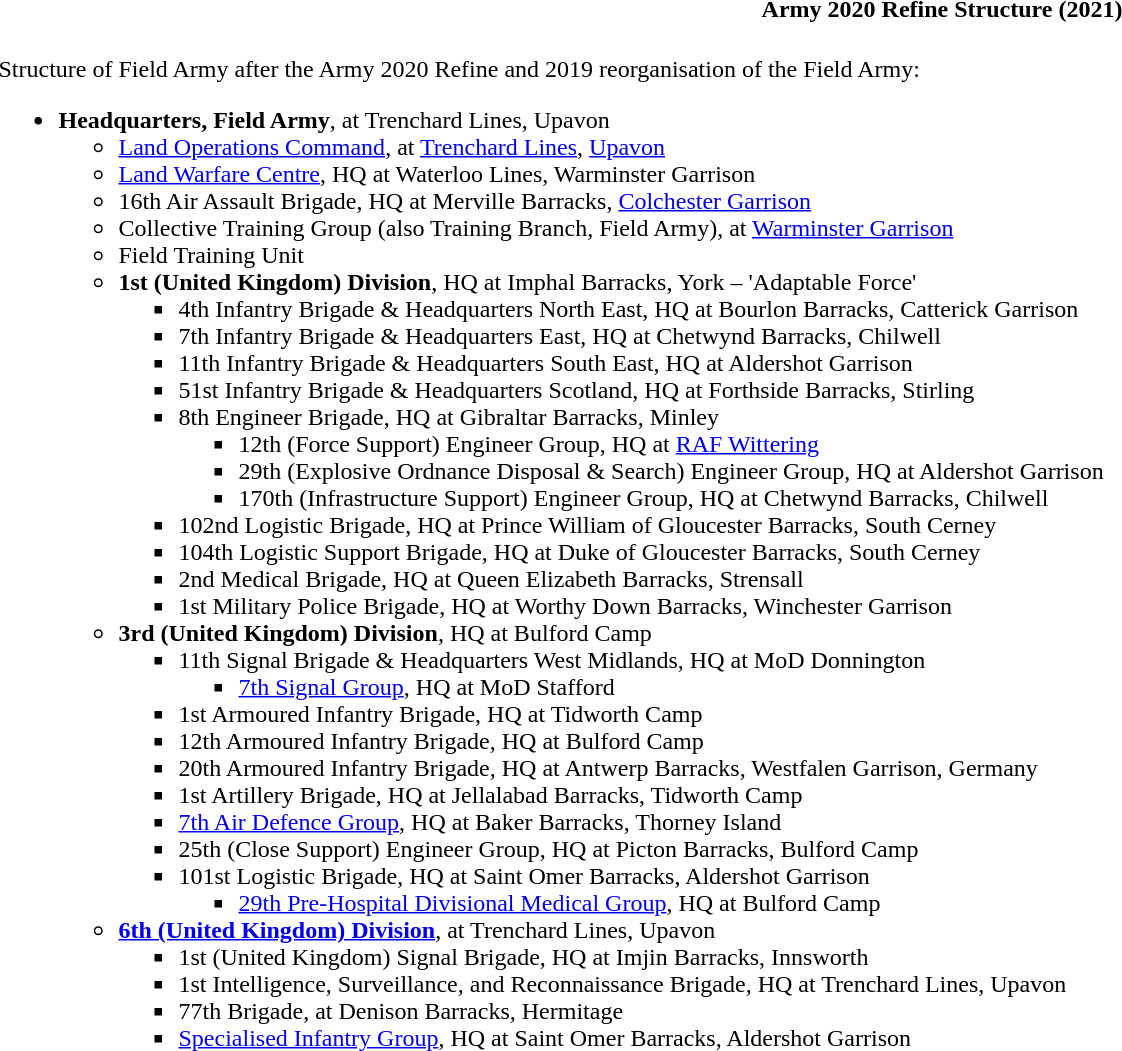<table class="toccolours collapsible collapsed" style="width:100%; background:transparent;">
<tr>
<th colspan=><strong>Army 2020 Refine Structure (2021)</strong></th>
</tr>
<tr>
<td colspan="2"><br>Structure of Field Army after the Army 2020 Refine and 2019 reorganisation of the Field Army:<ul><li><strong>Headquarters, Field Army</strong>, at Trenchard Lines, Upavon<ul><li><a href='#'>Land Operations Command</a>, at <a href='#'>Trenchard Lines</a>, <a href='#'>Upavon</a></li><li><a href='#'>Land Warfare Centre</a>, HQ at Waterloo Lines, Warminster Garrison</li><li>16th Air Assault Brigade, HQ at Merville Barracks, <a href='#'>Colchester Garrison</a><strong></strong></li><li>Collective Training Group (also Training Branch, Field Army)<strong></strong>, at <a href='#'>Warminster Garrison</a></li><li>Field Training Unit</li><li><strong>1st (United Kingdom) Division</strong>, HQ at Imphal Barracks, York – 'Adaptable Force'<ul><li>4th Infantry Brigade & Headquarters North East, HQ at Bourlon Barracks, Catterick Garrison</li><li>7th Infantry Brigade & Headquarters East, HQ at Chetwynd Barracks, Chilwell</li><li>11th Infantry Brigade & Headquarters South East, HQ at Aldershot Garrison</li><li>51st Infantry Brigade & Headquarters Scotland, HQ at Forthside Barracks, Stirling</li><li>8th Engineer Brigade, HQ at Gibraltar Barracks, Minley<ul><li>12th (Force Support) Engineer Group, HQ at <a href='#'>RAF Wittering</a></li><li>29th (Explosive Ordnance Disposal & Search) Engineer Group, HQ at Aldershot Garrison</li><li>170th (Infrastructure Support) Engineer Group, HQ at Chetwynd Barracks, Chilwell</li></ul></li><li>102nd Logistic Brigade, HQ at Prince William of Gloucester Barracks, South Cerney</li><li>104th Logistic Support Brigade, HQ at Duke of Gloucester Barracks, South Cerney</li><li>2nd Medical Brigade, HQ at Queen Elizabeth Barracks, Strensall</li><li>1st Military Police Brigade, HQ at Worthy Down Barracks, Winchester Garrison</li></ul></li><li><strong>3rd (United Kingdom) Division</strong>, HQ at Bulford Camp<ul><li>11th Signal Brigade & Headquarters West Midlands, HQ at MoD Donnington<ul><li><a href='#'>7th Signal Group</a>, HQ at MoD Stafford</li></ul></li><li>1st Armoured Infantry Brigade, HQ at Tidworth Camp</li><li>12th Armoured Infantry Brigade, HQ at Bulford Camp</li><li>20th Armoured Infantry Brigade, HQ at Antwerp Barracks, Westfalen Garrison, Germany</li><li>1st Artillery Brigade, HQ at Jellalabad Barracks, Tidworth Camp</li><li><a href='#'>7th Air Defence Group</a>, HQ at Baker Barracks, Thorney Island</li><li>25th (Close Support) Engineer Group, HQ at Picton Barracks, Bulford Camp</li><li>101st Logistic Brigade, HQ at Saint Omer Barracks, Aldershot Garrison<ul><li><a href='#'>29th Pre-Hospital Divisional Medical Group</a>, HQ at Bulford Camp</li></ul></li></ul></li><li><strong><a href='#'>6th (United Kingdom) Division</a></strong>, at Trenchard Lines, Upavon<ul><li>1st (United Kingdom) Signal Brigade, HQ at Imjin Barracks, Innsworth</li><li>1st Intelligence, Surveillance, and Reconnaissance Brigade, HQ at Trenchard Lines, Upavon</li><li>77th Brigade, at Denison Barracks, Hermitage</li><li><a href='#'>Specialised Infantry Group</a>, HQ at Saint Omer Barracks, Aldershot Garrison</li></ul></li></ul></li></ul></td>
</tr>
</table>
